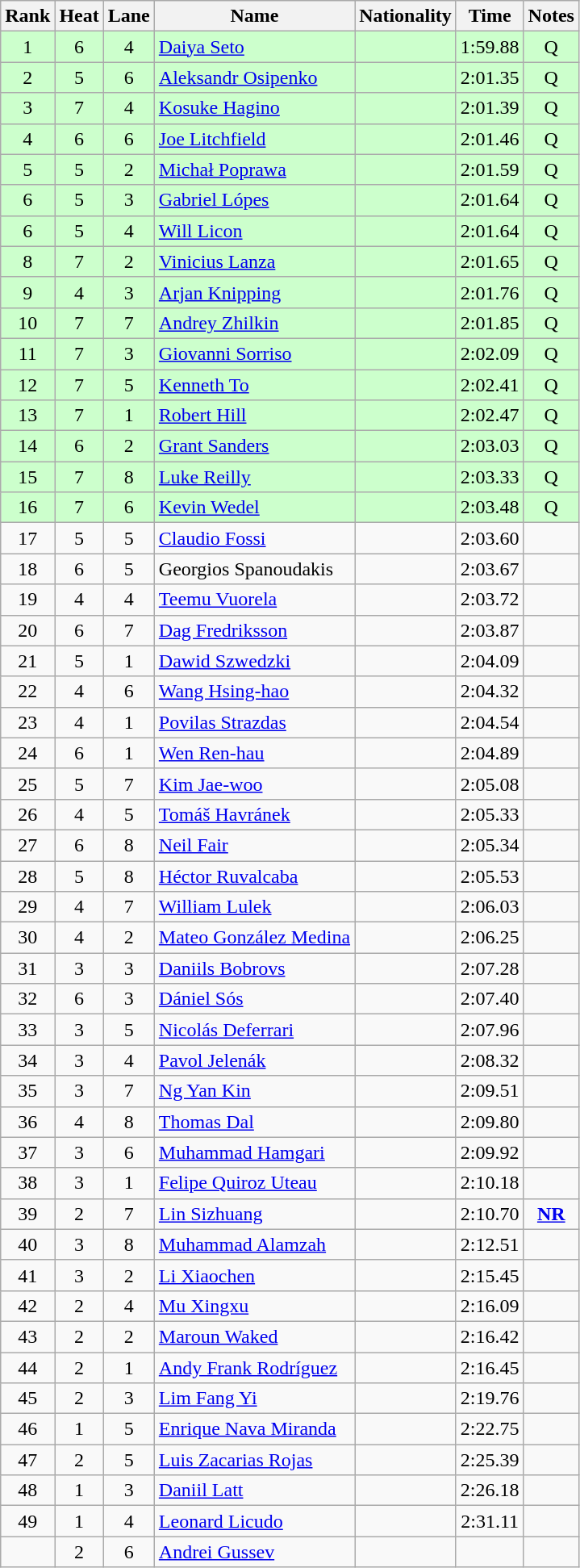<table class="wikitable sortable" style="text-align:center">
<tr>
<th>Rank</th>
<th>Heat</th>
<th>Lane</th>
<th>Name</th>
<th>Nationality</th>
<th>Time</th>
<th>Notes</th>
</tr>
<tr bgcolor=ccffcc>
<td>1</td>
<td>6</td>
<td>4</td>
<td align="left"><a href='#'>Daiya Seto</a></td>
<td align="left"></td>
<td>1:59.88</td>
<td>Q</td>
</tr>
<tr bgcolor=ccffcc>
<td>2</td>
<td>5</td>
<td>6</td>
<td align="left"><a href='#'>Aleksandr Osipenko</a></td>
<td align="left"></td>
<td>2:01.35</td>
<td>Q</td>
</tr>
<tr bgcolor=ccffcc>
<td>3</td>
<td>7</td>
<td>4</td>
<td align="left"><a href='#'>Kosuke Hagino</a></td>
<td align="left"></td>
<td>2:01.39</td>
<td>Q</td>
</tr>
<tr bgcolor=ccffcc>
<td>4</td>
<td>6</td>
<td>6</td>
<td align="left"><a href='#'>Joe Litchfield</a></td>
<td align="left"></td>
<td>2:01.46</td>
<td>Q</td>
</tr>
<tr bgcolor=ccffcc>
<td>5</td>
<td>5</td>
<td>2</td>
<td align="left"><a href='#'>Michał Poprawa</a></td>
<td align="left"></td>
<td>2:01.59</td>
<td>Q</td>
</tr>
<tr bgcolor=ccffcc>
<td>6</td>
<td>5</td>
<td>3</td>
<td align="left"><a href='#'>Gabriel Lópes</a></td>
<td align="left"></td>
<td>2:01.64</td>
<td>Q</td>
</tr>
<tr bgcolor=ccffcc>
<td>6</td>
<td>5</td>
<td>4</td>
<td align="left"><a href='#'>Will Licon</a></td>
<td align="left"></td>
<td>2:01.64</td>
<td>Q</td>
</tr>
<tr bgcolor=ccffcc>
<td>8</td>
<td>7</td>
<td>2</td>
<td align="left"><a href='#'>Vinicius Lanza</a></td>
<td align="left"></td>
<td>2:01.65</td>
<td>Q</td>
</tr>
<tr bgcolor=ccffcc>
<td>9</td>
<td>4</td>
<td>3</td>
<td align="left"><a href='#'>Arjan Knipping</a></td>
<td align="left"></td>
<td>2:01.76</td>
<td>Q</td>
</tr>
<tr bgcolor=ccffcc>
<td>10</td>
<td>7</td>
<td>7</td>
<td align="left"><a href='#'>Andrey Zhilkin</a></td>
<td align="left"></td>
<td>2:01.85</td>
<td>Q</td>
</tr>
<tr bgcolor=ccffcc>
<td>11</td>
<td>7</td>
<td>3</td>
<td align="left"><a href='#'>Giovanni Sorriso</a></td>
<td align="left"></td>
<td>2:02.09</td>
<td>Q</td>
</tr>
<tr bgcolor=ccffcc>
<td>12</td>
<td>7</td>
<td>5</td>
<td align="left"><a href='#'>Kenneth To</a></td>
<td align="left"></td>
<td>2:02.41</td>
<td>Q</td>
</tr>
<tr bgcolor=ccffcc>
<td>13</td>
<td>7</td>
<td>1</td>
<td align="left"><a href='#'>Robert Hill</a></td>
<td align="left"></td>
<td>2:02.47</td>
<td>Q</td>
</tr>
<tr bgcolor=ccffcc>
<td>14</td>
<td>6</td>
<td>2</td>
<td align="left"><a href='#'>Grant Sanders</a></td>
<td align="left"></td>
<td>2:03.03</td>
<td>Q</td>
</tr>
<tr bgcolor=ccffcc>
<td>15</td>
<td>7</td>
<td>8</td>
<td align="left"><a href='#'>Luke Reilly</a></td>
<td align="left"></td>
<td>2:03.33</td>
<td>Q</td>
</tr>
<tr bgcolor=ccffcc>
<td>16</td>
<td>7</td>
<td>6</td>
<td align="left"><a href='#'>Kevin Wedel</a></td>
<td align="left"></td>
<td>2:03.48</td>
<td>Q</td>
</tr>
<tr>
<td>17</td>
<td>5</td>
<td>5</td>
<td align="left"><a href='#'>Claudio Fossi</a></td>
<td align="left"></td>
<td>2:03.60</td>
<td></td>
</tr>
<tr>
<td>18</td>
<td>6</td>
<td>5</td>
<td align="left">Georgios Spanoudakis</td>
<td align="left"></td>
<td>2:03.67</td>
<td></td>
</tr>
<tr>
<td>19</td>
<td>4</td>
<td>4</td>
<td align="left"><a href='#'>Teemu Vuorela</a></td>
<td align="left"></td>
<td>2:03.72</td>
<td></td>
</tr>
<tr>
<td>20</td>
<td>6</td>
<td>7</td>
<td align="left"><a href='#'>Dag Fredriksson</a></td>
<td align="left"></td>
<td>2:03.87</td>
<td></td>
</tr>
<tr>
<td>21</td>
<td>5</td>
<td>1</td>
<td align="left"><a href='#'>Dawid Szwedzki</a></td>
<td align="left"></td>
<td>2:04.09</td>
<td></td>
</tr>
<tr>
<td>22</td>
<td>4</td>
<td>6</td>
<td align="left"><a href='#'>Wang Hsing-hao</a></td>
<td align="left"></td>
<td>2:04.32</td>
<td></td>
</tr>
<tr>
<td>23</td>
<td>4</td>
<td>1</td>
<td align="left"><a href='#'>Povilas Strazdas</a></td>
<td align="left"></td>
<td>2:04.54</td>
<td></td>
</tr>
<tr>
<td>24</td>
<td>6</td>
<td>1</td>
<td align="left"><a href='#'>Wen Ren-hau</a></td>
<td align="left"></td>
<td>2:04.89</td>
<td></td>
</tr>
<tr>
<td>25</td>
<td>5</td>
<td>7</td>
<td align="left"><a href='#'>Kim Jae-woo</a></td>
<td align="left"></td>
<td>2:05.08</td>
<td></td>
</tr>
<tr>
<td>26</td>
<td>4</td>
<td>5</td>
<td align="left"><a href='#'>Tomáš Havránek</a></td>
<td align="left"></td>
<td>2:05.33</td>
<td></td>
</tr>
<tr>
<td>27</td>
<td>6</td>
<td>8</td>
<td align="left"><a href='#'>Neil Fair</a></td>
<td align="left"></td>
<td>2:05.34</td>
<td></td>
</tr>
<tr>
<td>28</td>
<td>5</td>
<td>8</td>
<td align="left"><a href='#'>Héctor Ruvalcaba</a></td>
<td align="left"></td>
<td>2:05.53</td>
<td></td>
</tr>
<tr>
<td>29</td>
<td>4</td>
<td>7</td>
<td align="left"><a href='#'>William Lulek</a></td>
<td align="left"></td>
<td>2:06.03</td>
<td></td>
</tr>
<tr>
<td>30</td>
<td>4</td>
<td>2</td>
<td align="left"><a href='#'>Mateo González Medina</a></td>
<td align="left"></td>
<td>2:06.25</td>
<td></td>
</tr>
<tr>
<td>31</td>
<td>3</td>
<td>3</td>
<td align="left"><a href='#'>Daniils Bobrovs</a></td>
<td align="left"></td>
<td>2:07.28</td>
<td></td>
</tr>
<tr>
<td>32</td>
<td>6</td>
<td>3</td>
<td align="left"><a href='#'>Dániel Sós</a></td>
<td align="left"></td>
<td>2:07.40</td>
<td></td>
</tr>
<tr>
<td>33</td>
<td>3</td>
<td>5</td>
<td align="left"><a href='#'>Nicolás Deferrari</a></td>
<td align="left"></td>
<td>2:07.96</td>
<td></td>
</tr>
<tr>
<td>34</td>
<td>3</td>
<td>4</td>
<td align="left"><a href='#'>Pavol Jelenák</a></td>
<td align="left"></td>
<td>2:08.32</td>
<td></td>
</tr>
<tr>
<td>35</td>
<td>3</td>
<td>7</td>
<td align="left"><a href='#'>Ng Yan Kin</a></td>
<td align="left"></td>
<td>2:09.51</td>
<td></td>
</tr>
<tr>
<td>36</td>
<td>4</td>
<td>8</td>
<td align="left"><a href='#'>Thomas Dal</a></td>
<td align="left"></td>
<td>2:09.80</td>
<td></td>
</tr>
<tr>
<td>37</td>
<td>3</td>
<td>6</td>
<td align="left"><a href='#'>Muhammad Hamgari</a></td>
<td align="left"></td>
<td>2:09.92</td>
<td></td>
</tr>
<tr>
<td>38</td>
<td>3</td>
<td>1</td>
<td align="left"><a href='#'>Felipe Quiroz Uteau</a></td>
<td align="left"></td>
<td>2:10.18</td>
<td></td>
</tr>
<tr>
<td>39</td>
<td>2</td>
<td>7</td>
<td align="left"><a href='#'>Lin Sizhuang</a></td>
<td align="left"></td>
<td>2:10.70</td>
<td><strong><a href='#'>NR</a></strong></td>
</tr>
<tr>
<td>40</td>
<td>3</td>
<td>8</td>
<td align="left"><a href='#'>Muhammad Alamzah</a></td>
<td align="left"></td>
<td>2:12.51</td>
<td></td>
</tr>
<tr>
<td>41</td>
<td>3</td>
<td>2</td>
<td align="left"><a href='#'>Li Xiaochen</a></td>
<td align="left"></td>
<td>2:15.45</td>
<td></td>
</tr>
<tr>
<td>42</td>
<td>2</td>
<td>4</td>
<td align="left"><a href='#'>Mu Xingxu</a></td>
<td align="left"></td>
<td>2:16.09</td>
<td></td>
</tr>
<tr>
<td>43</td>
<td>2</td>
<td>2</td>
<td align="left"><a href='#'>Maroun Waked</a></td>
<td align="left"></td>
<td>2:16.42</td>
<td></td>
</tr>
<tr>
<td>44</td>
<td>2</td>
<td>1</td>
<td align="left"><a href='#'>Andy Frank Rodríguez</a></td>
<td align="left"></td>
<td>2:16.45</td>
<td></td>
</tr>
<tr>
<td>45</td>
<td>2</td>
<td>3</td>
<td align="left"><a href='#'>Lim Fang Yi</a></td>
<td align="left"></td>
<td>2:19.76</td>
<td></td>
</tr>
<tr>
<td>46</td>
<td>1</td>
<td>5</td>
<td align="left"><a href='#'>Enrique Nava Miranda</a></td>
<td align="left"></td>
<td>2:22.75</td>
<td></td>
</tr>
<tr>
<td>47</td>
<td>2</td>
<td>5</td>
<td align="left"><a href='#'>Luis Zacarias Rojas</a></td>
<td align="left"></td>
<td>2:25.39</td>
<td></td>
</tr>
<tr>
<td>48</td>
<td>1</td>
<td>3</td>
<td align="left"><a href='#'>Daniil Latt</a></td>
<td align="left"></td>
<td>2:26.18</td>
<td></td>
</tr>
<tr>
<td>49</td>
<td>1</td>
<td>4</td>
<td align="left"><a href='#'>Leonard Licudo</a></td>
<td align="left"></td>
<td>2:31.11</td>
<td></td>
</tr>
<tr>
<td></td>
<td>2</td>
<td>6</td>
<td align="left"><a href='#'>Andrei Gussev</a></td>
<td align="left"></td>
<td></td>
<td></td>
</tr>
</table>
